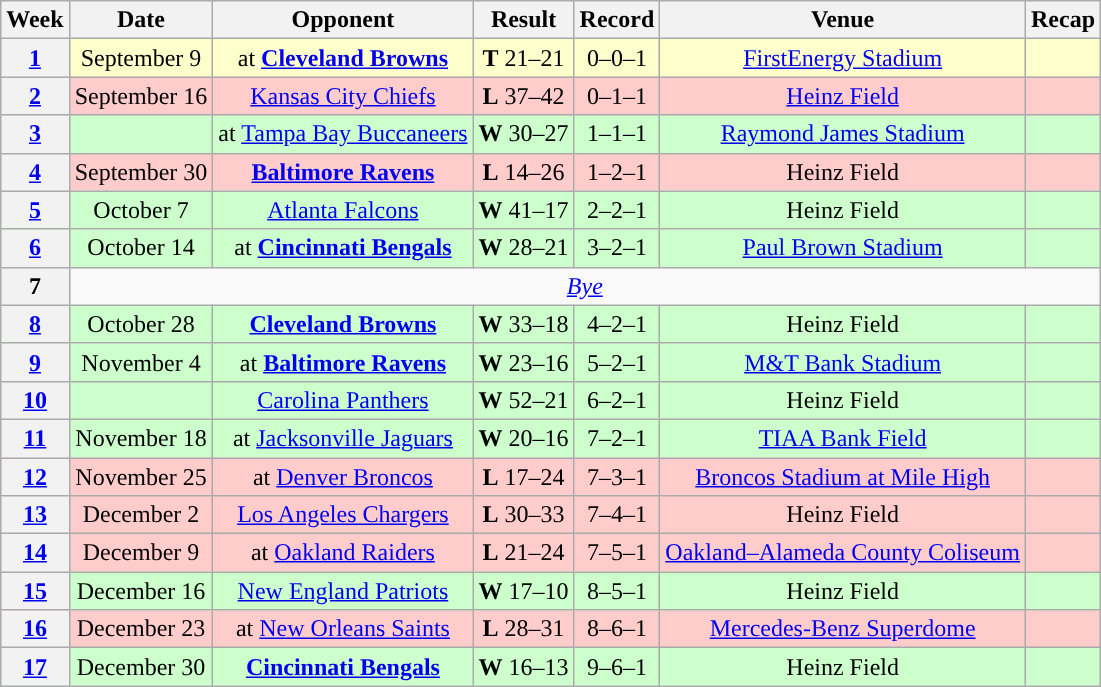<table class="wikitable" style="text-align:center">
<tr>
<th>Week</th>
<th>Date</th>
<th>Opponent</th>
<th>Result</th>
<th>Record</th>
<th>Venue</th>
<th>Recap</th>
</tr>
<tr style="background:#ffc">
<th><a href='#'>1</a></th>
<td>September 9</td>
<td>at <strong><a href='#'>Cleveland Browns</a></strong></td>
<td><strong>T</strong> 21–21 </td>
<td>0–0–1</td>
<td><a href='#'>FirstEnergy Stadium</a></td>
<td></td>
</tr>
<tr style="background:#fcc">
<th><a href='#'>2</a></th>
<td>September 16</td>
<td><a href='#'>Kansas City Chiefs</a></td>
<td><strong>L</strong> 37–42</td>
<td>0–1–1</td>
<td><a href='#'>Heinz Field</a></td>
<td></td>
</tr>
<tr style="background:#cfc">
<th><a href='#'>3</a></th>
<td></td>
<td>at <a href='#'>Tampa Bay Buccaneers</a></td>
<td><strong>W</strong> 30–27</td>
<td>1–1–1</td>
<td><a href='#'>Raymond James Stadium</a></td>
<td></td>
</tr>
<tr style="background:#fcc">
<th><a href='#'>4</a></th>
<td>September 30</td>
<td><strong><a href='#'>Baltimore Ravens</a></strong></td>
<td><strong>L</strong> 14–26</td>
<td>1–2–1</td>
<td>Heinz Field</td>
<td></td>
</tr>
<tr style="background:#cfc">
<th><a href='#'>5</a></th>
<td>October 7</td>
<td><a href='#'>Atlanta Falcons</a></td>
<td><strong>W</strong> 41–17</td>
<td>2–2–1</td>
<td>Heinz Field</td>
<td></td>
</tr>
<tr style="background:#cfc">
<th><a href='#'>6</a></th>
<td>October 14</td>
<td>at <strong><a href='#'>Cincinnati Bengals</a></strong></td>
<td><strong>W</strong> 28–21</td>
<td>3–2–1</td>
<td><a href='#'>Paul Brown Stadium</a></td>
<td></td>
</tr>
<tr>
<th>7</th>
<td colspan="6"><em><a href='#'>Bye</a></em></td>
</tr>
<tr style="background:#cfc">
<th><a href='#'>8</a></th>
<td>October 28</td>
<td><strong><a href='#'>Cleveland Browns</a></strong></td>
<td><strong>W</strong> 33–18</td>
<td>4–2–1</td>
<td>Heinz Field</td>
<td></td>
</tr>
<tr style="background:#cfc">
<th><a href='#'>9</a></th>
<td>November 4</td>
<td>at <strong><a href='#'>Baltimore Ravens</a></strong></td>
<td><strong>W</strong> 23–16</td>
<td>5–2–1</td>
<td><a href='#'>M&T Bank Stadium</a></td>
<td></td>
</tr>
<tr style="background:#cfc">
<th><a href='#'>10</a></th>
<td></td>
<td><a href='#'>Carolina Panthers</a></td>
<td><strong>W</strong> 52–21</td>
<td>6–2–1</td>
<td>Heinz Field</td>
<td></td>
</tr>
<tr style="background:#cfc">
<th><a href='#'>11</a></th>
<td>November 18</td>
<td>at <a href='#'>Jacksonville Jaguars</a></td>
<td><strong>W</strong> 20–16</td>
<td>7–2–1</td>
<td><a href='#'>TIAA Bank Field</a></td>
<td></td>
</tr>
<tr style="background:#fcc">
<th><a href='#'>12</a></th>
<td>November 25</td>
<td>at <a href='#'>Denver Broncos</a></td>
<td><strong>L</strong> 17–24</td>
<td>7–3–1</td>
<td><a href='#'>Broncos Stadium at Mile High</a></td>
<td></td>
</tr>
<tr style="background:#fcc">
<th><a href='#'>13</a></th>
<td>December 2</td>
<td><a href='#'>Los Angeles Chargers</a></td>
<td><strong>L</strong> 30–33</td>
<td>7–4–1</td>
<td>Heinz Field</td>
<td></td>
</tr>
<tr style="background:#fcc">
<th><a href='#'>14</a></th>
<td>December 9</td>
<td>at <a href='#'>Oakland Raiders</a></td>
<td><strong>L</strong> 21–24</td>
<td>7–5–1</td>
<td><a href='#'>Oakland–Alameda County Coliseum</a></td>
<td></td>
</tr>
<tr style="background:#cfc">
<th><a href='#'>15</a></th>
<td>December 16</td>
<td><a href='#'>New England Patriots</a></td>
<td><strong>W</strong> 17–10</td>
<td>8–5–1</td>
<td>Heinz Field</td>
<td></td>
</tr>
<tr style="background:#fcc">
<th><a href='#'>16</a></th>
<td>December 23</td>
<td>at <a href='#'>New Orleans Saints</a></td>
<td><strong>L</strong> 28–31</td>
<td>8–6–1</td>
<td><a href='#'>Mercedes-Benz Superdome</a></td>
<td></td>
</tr>
<tr style="background:#cfc">
<th><a href='#'>17</a></th>
<td>December 30</td>
<td><strong><a href='#'>Cincinnati Bengals</a></strong></td>
<td><strong>W</strong> 16–13</td>
<td>9–6–1</td>
<td>Heinz Field</td>
<td></td>
</tr>
</table>
